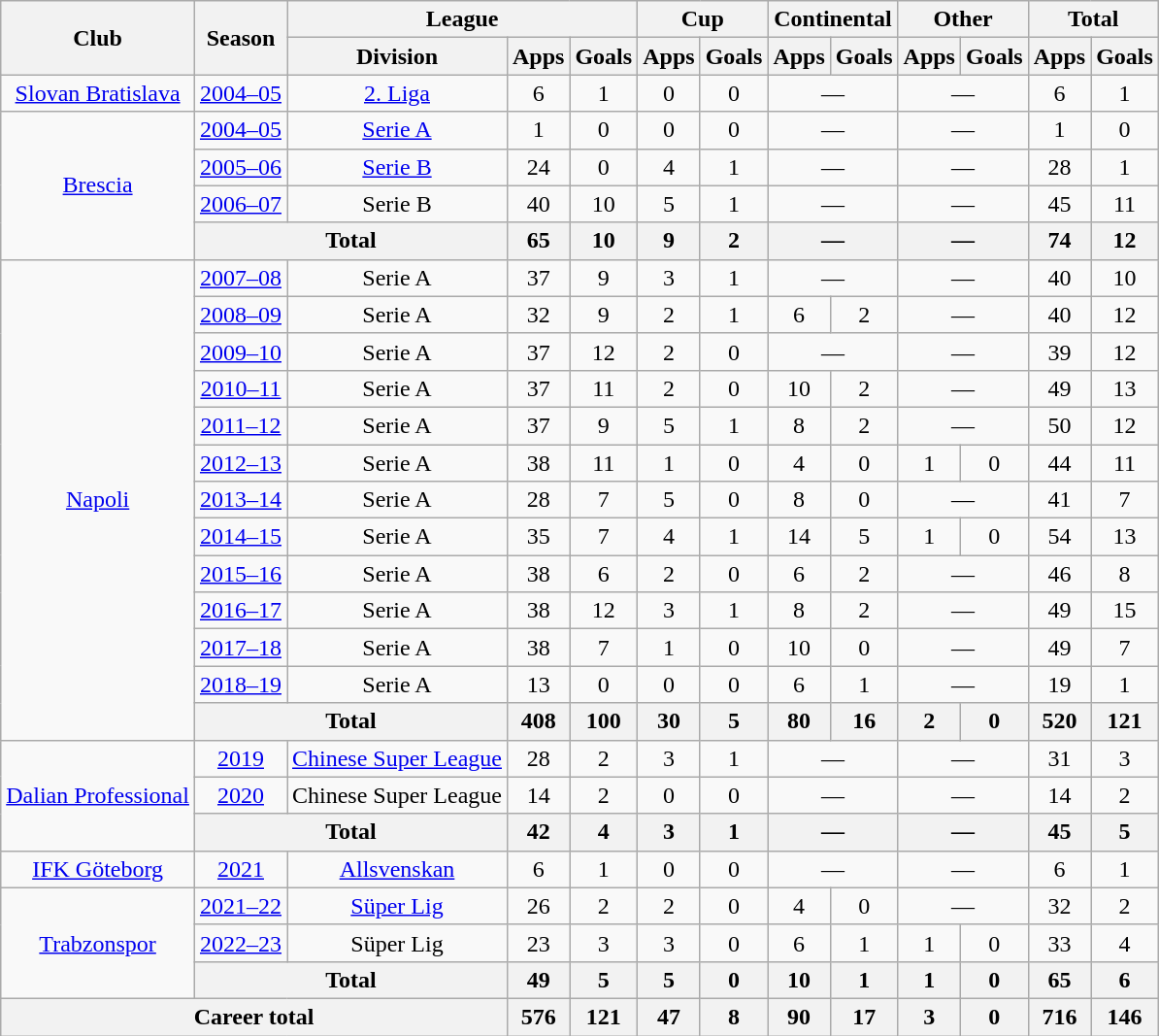<table class="wikitable" style="text-align:center">
<tr>
<th rowspan="2">Club</th>
<th rowspan="2">Season</th>
<th colspan="3">League</th>
<th colspan="2">Cup</th>
<th colspan="2">Continental</th>
<th colspan="2">Other</th>
<th colspan="2">Total</th>
</tr>
<tr>
<th>Division</th>
<th>Apps</th>
<th>Goals</th>
<th>Apps</th>
<th>Goals</th>
<th>Apps</th>
<th>Goals</th>
<th>Apps</th>
<th>Goals</th>
<th>Apps</th>
<th>Goals</th>
</tr>
<tr>
<td><a href='#'>Slovan Bratislava</a></td>
<td><a href='#'>2004–05</a></td>
<td><a href='#'>2. Liga</a></td>
<td>6</td>
<td>1</td>
<td>0</td>
<td>0</td>
<td colspan="2">—</td>
<td colspan="2">—</td>
<td>6</td>
<td>1</td>
</tr>
<tr>
<td rowspan="4"><a href='#'>Brescia</a></td>
<td><a href='#'>2004–05</a></td>
<td><a href='#'>Serie A</a></td>
<td>1</td>
<td>0</td>
<td>0</td>
<td>0</td>
<td colspan="2">—</td>
<td colspan="2">—</td>
<td>1</td>
<td>0</td>
</tr>
<tr>
<td><a href='#'>2005–06</a></td>
<td><a href='#'>Serie B</a></td>
<td>24</td>
<td>0</td>
<td>4</td>
<td>1</td>
<td colspan="2">—</td>
<td colspan="2">—</td>
<td>28</td>
<td>1</td>
</tr>
<tr>
<td><a href='#'>2006–07</a></td>
<td>Serie B</td>
<td>40</td>
<td>10</td>
<td>5</td>
<td>1</td>
<td colspan="2">—</td>
<td colspan="2">—</td>
<td>45</td>
<td>11</td>
</tr>
<tr>
<th colspan="2">Total</th>
<th>65</th>
<th>10</th>
<th>9</th>
<th>2</th>
<th colspan="2">—</th>
<th colspan="2">—</th>
<th>74</th>
<th>12</th>
</tr>
<tr>
<td rowspan="13"><a href='#'>Napoli</a></td>
<td><a href='#'>2007–08</a></td>
<td>Serie A</td>
<td>37</td>
<td>9</td>
<td>3</td>
<td>1</td>
<td colspan="2">—</td>
<td colspan="2">—</td>
<td>40</td>
<td>10</td>
</tr>
<tr>
<td><a href='#'>2008–09</a></td>
<td>Serie A</td>
<td>32</td>
<td>9</td>
<td>2</td>
<td>1</td>
<td>6</td>
<td>2</td>
<td colspan="2">—</td>
<td>40</td>
<td>12</td>
</tr>
<tr>
<td><a href='#'>2009–10</a></td>
<td>Serie A</td>
<td>37</td>
<td>12</td>
<td>2</td>
<td>0</td>
<td colspan="2">—</td>
<td colspan="2">—</td>
<td>39</td>
<td>12</td>
</tr>
<tr>
<td><a href='#'>2010–11</a></td>
<td>Serie A</td>
<td>37</td>
<td>11</td>
<td>2</td>
<td>0</td>
<td>10</td>
<td>2</td>
<td colspan="2">—</td>
<td>49</td>
<td>13</td>
</tr>
<tr>
<td><a href='#'>2011–12</a></td>
<td>Serie A</td>
<td>37</td>
<td>9</td>
<td>5</td>
<td>1</td>
<td>8</td>
<td>2</td>
<td colspan="2">—</td>
<td>50</td>
<td>12</td>
</tr>
<tr>
<td><a href='#'>2012–13</a></td>
<td>Serie A</td>
<td>38</td>
<td>11</td>
<td>1</td>
<td>0</td>
<td>4</td>
<td>0</td>
<td>1</td>
<td>0</td>
<td>44</td>
<td>11</td>
</tr>
<tr>
<td><a href='#'>2013–14</a></td>
<td>Serie A</td>
<td>28</td>
<td>7</td>
<td>5</td>
<td>0</td>
<td>8</td>
<td>0</td>
<td colspan="2">—</td>
<td>41</td>
<td>7</td>
</tr>
<tr>
<td><a href='#'>2014–15</a></td>
<td>Serie A</td>
<td>35</td>
<td>7</td>
<td>4</td>
<td>1</td>
<td>14</td>
<td>5</td>
<td>1</td>
<td>0</td>
<td>54</td>
<td>13</td>
</tr>
<tr>
<td><a href='#'>2015–16</a></td>
<td>Serie A</td>
<td>38</td>
<td>6</td>
<td>2</td>
<td>0</td>
<td>6</td>
<td>2</td>
<td colspan="2">—</td>
<td>46</td>
<td>8</td>
</tr>
<tr>
<td><a href='#'>2016–17</a></td>
<td>Serie A</td>
<td>38</td>
<td>12</td>
<td>3</td>
<td>1</td>
<td>8</td>
<td>2</td>
<td colspan="2">—</td>
<td>49</td>
<td>15</td>
</tr>
<tr>
<td><a href='#'>2017–18</a></td>
<td>Serie A</td>
<td>38</td>
<td>7</td>
<td>1</td>
<td>0</td>
<td>10</td>
<td>0</td>
<td colspan="2">—</td>
<td>49</td>
<td>7</td>
</tr>
<tr>
<td><a href='#'>2018–19</a></td>
<td>Serie A</td>
<td>13</td>
<td>0</td>
<td>0</td>
<td>0</td>
<td>6</td>
<td>1</td>
<td colspan="2">—</td>
<td>19</td>
<td>1</td>
</tr>
<tr>
<th colspan="2">Total</th>
<th>408</th>
<th>100</th>
<th>30</th>
<th>5</th>
<th>80</th>
<th>16</th>
<th>2</th>
<th>0</th>
<th>520</th>
<th>121</th>
</tr>
<tr>
<td rowspan="3"><a href='#'>Dalian Professional</a></td>
<td><a href='#'>2019</a></td>
<td><a href='#'>Chinese Super League</a></td>
<td>28</td>
<td>2</td>
<td>3</td>
<td>1</td>
<td colspan="2">—</td>
<td colspan="2">—</td>
<td>31</td>
<td>3</td>
</tr>
<tr>
<td><a href='#'>2020</a></td>
<td>Chinese Super League</td>
<td>14</td>
<td>2</td>
<td>0</td>
<td>0</td>
<td colspan="2">—</td>
<td colspan="2">—</td>
<td>14</td>
<td>2</td>
</tr>
<tr>
<th colspan="2">Total</th>
<th>42</th>
<th>4</th>
<th>3</th>
<th>1</th>
<th colspan="2">—</th>
<th colspan="2">—</th>
<th>45</th>
<th>5</th>
</tr>
<tr>
<td><a href='#'>IFK Göteborg</a></td>
<td><a href='#'>2021</a></td>
<td><a href='#'>Allsvenskan</a></td>
<td>6</td>
<td>1</td>
<td>0</td>
<td>0</td>
<td colspan="2">—</td>
<td colspan="2">—</td>
<td>6</td>
<td>1</td>
</tr>
<tr>
<td rowspan="3"><a href='#'>Trabzonspor</a></td>
<td><a href='#'>2021–22</a></td>
<td><a href='#'>Süper Lig</a></td>
<td>26</td>
<td>2</td>
<td>2</td>
<td>0</td>
<td>4</td>
<td>0</td>
<td colspan="2">—</td>
<td>32</td>
<td>2</td>
</tr>
<tr>
<td><a href='#'>2022–23</a></td>
<td>Süper Lig</td>
<td>23</td>
<td>3</td>
<td>3</td>
<td>0</td>
<td>6</td>
<td>1</td>
<td>1</td>
<td>0</td>
<td>33</td>
<td>4</td>
</tr>
<tr>
<th colspan="2">Total</th>
<th>49</th>
<th>5</th>
<th>5</th>
<th>0</th>
<th>10</th>
<th>1</th>
<th>1</th>
<th>0</th>
<th>65</th>
<th>6</th>
</tr>
<tr>
<th colspan="3">Career total</th>
<th>576</th>
<th>121</th>
<th>47</th>
<th>8</th>
<th>90</th>
<th>17</th>
<th>3</th>
<th>0</th>
<th>716</th>
<th>146</th>
</tr>
</table>
